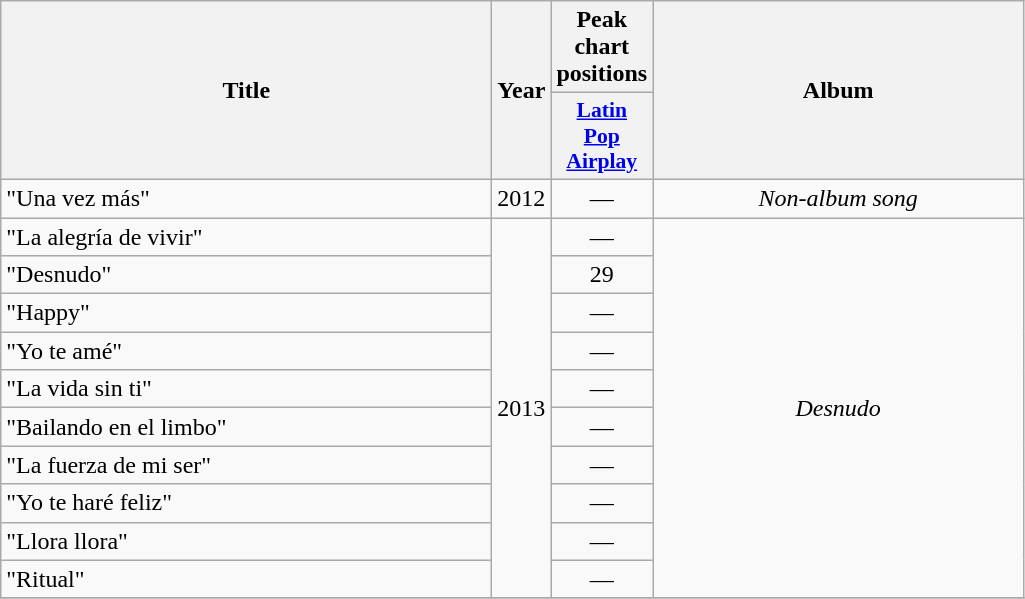<table class="wikitable" style="text-align:center; border:1">
<tr>
<th scope="col" rowspan="2" style="width:20em;">Title</th>
<th scope="col" rowspan="2" style="width:2em;">Year</th>
<th scope="col" colspan="1">Peak chart positions</th>
<th scope="col" rowspan="2" style="width:15em;">Album</th>
</tr>
<tr>
<th scope="col" style="width:3em;font-size:90%;"><a href='#'>Latin Pop Airplay</a></th>
</tr>
<tr>
<td align="left">"Una vez más"</td>
<td rowspan="1">2012</td>
<td align="center">—</td>
<td rowspan="1"><em>Non-album song</em></td>
</tr>
<tr>
<td align="left">"La alegría de vivir"</td>
<td rowspan="10">2013</td>
<td align="center">—</td>
<td rowspan="10"><em>Desnudo</em></td>
</tr>
<tr>
<td align="left">"Desnudo"</td>
<td align="center">29</td>
</tr>
<tr>
<td align="left">"Happy"</td>
<td align="center">—</td>
</tr>
<tr>
<td align="left">"Yo te amé"</td>
<td align="center">—</td>
</tr>
<tr>
<td align="left">"La vida sin ti"</td>
<td align="center">—</td>
</tr>
<tr>
<td align="left">"Bailando en el limbo"</td>
<td align="center">—</td>
</tr>
<tr>
<td align="left">"La fuerza de mi ser"</td>
<td align="center">—</td>
</tr>
<tr>
<td align="left">"Yo te haré feliz"</td>
<td align="center">—</td>
</tr>
<tr>
<td align="left">"Llora llora"</td>
<td align="center">—</td>
</tr>
<tr>
<td align="left">"Ritual"</td>
<td align="center">—</td>
</tr>
<tr>
</tr>
</table>
